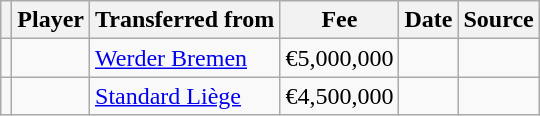<table class="wikitable plainrowheaders sortable">
<tr>
<th></th>
<th scope=col><strong>Player</strong></th>
<th><strong>Transferred from</strong></th>
<th !scope=col; style="width: 65px;"><strong>Fee</strong></th>
<th scope=col><strong>Date</strong></th>
<th scope=col><strong>Source</strong></th>
</tr>
<tr>
<td align=center></td>
<td></td>
<td> <a href='#'>Werder Bremen</a></td>
<td>€5,000,000</td>
<td></td>
<td></td>
</tr>
<tr>
<td align=center></td>
<td></td>
<td> <a href='#'>Standard Liège</a></td>
<td>€4,500,000</td>
<td></td>
<td></td>
</tr>
</table>
